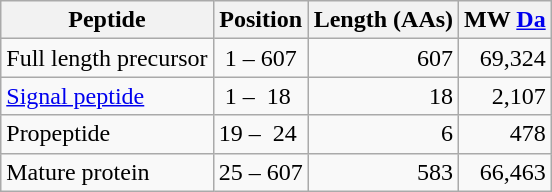<table class="wikitable">
<tr>
<th>Peptide</th>
<th>Position</th>
<th>Length (AAs)</th>
<th>MW <a href='#'>Da</a></th>
</tr>
<tr>
<td>Full length precursor</td>
<td> 1 – 607</td>
<td align="right">607</td>
<td align="right">69,324</td>
</tr>
<tr>
<td><a href='#'>Signal peptide</a></td>
<td> 1 –  18</td>
<td align="right">18</td>
<td align="right">2,107</td>
</tr>
<tr>
<td>Propeptide</td>
<td>19 –  24</td>
<td align="right">6</td>
<td align="right">478</td>
</tr>
<tr>
<td>Mature protein</td>
<td>25 – 607</td>
<td align="right">583</td>
<td align="right">66,463</td>
</tr>
</table>
